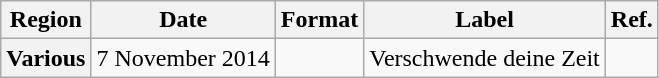<table class="wikitable plainrowheaders">
<tr>
<th scope="col">Region</th>
<th scope="col">Date</th>
<th scope="col">Format</th>
<th scope="col">Label</th>
<th scope="col">Ref.</th>
</tr>
<tr>
<th scope="row">Various</th>
<td>7 November 2014</td>
<td></td>
<td>Verschwende deine Zeit</td>
<td></td>
</tr>
</table>
